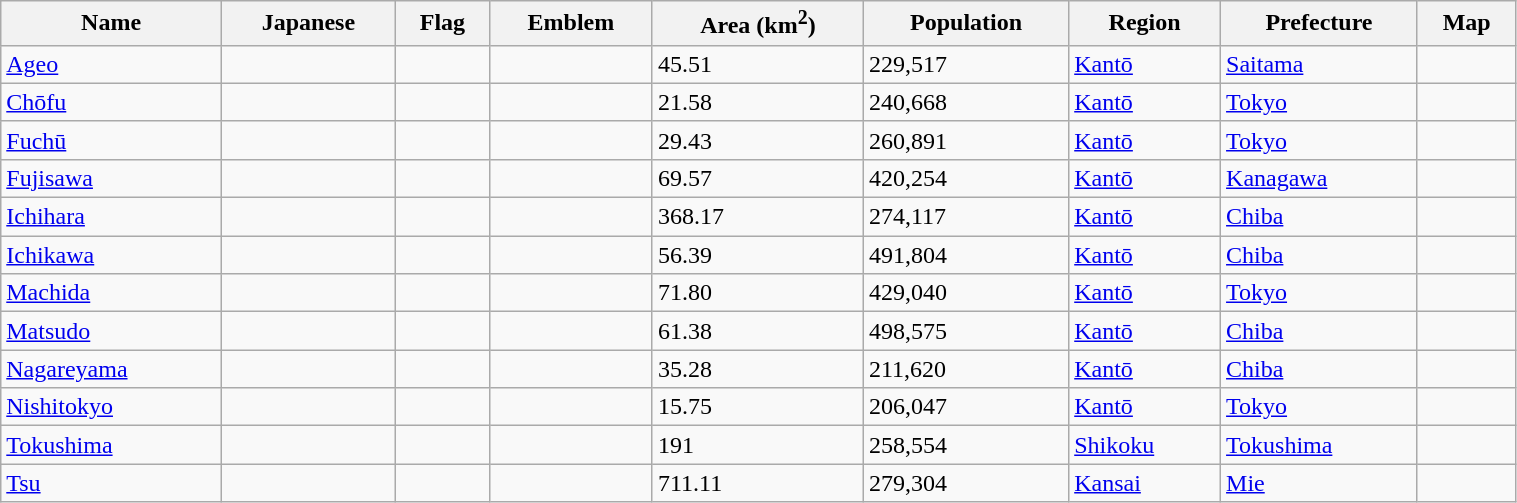<table class="wikitable sortable" width=80% style="font-size:100%;" align=center>
<tr>
<th>Name</th>
<th>Japanese</th>
<th>Flag</th>
<th>Emblem</th>
<th>Area (km<sup>2</sup>)</th>
<th>Population</th>
<th>Region</th>
<th>Prefecture</th>
<th>Map</th>
</tr>
<tr>
<td><a href='#'>Ageo</a></td>
<td></td>
<td></td>
<td></td>
<td>45.51</td>
<td>229,517</td>
<td><a href='#'>Kantō</a></td>
<td><a href='#'>Saitama</a></td>
<td></td>
</tr>
<tr>
<td><a href='#'>Chōfu</a></td>
<td></td>
<td></td>
<td></td>
<td>21.58</td>
<td>240,668</td>
<td><a href='#'>Kantō</a></td>
<td><a href='#'>Tokyo</a></td>
<td></td>
</tr>
<tr>
<td><a href='#'>Fuchū</a></td>
<td></td>
<td></td>
<td></td>
<td>29.43</td>
<td>260,891</td>
<td><a href='#'>Kantō</a></td>
<td><a href='#'>Tokyo</a></td>
<td></td>
</tr>
<tr>
<td><a href='#'>Fujisawa</a></td>
<td></td>
<td></td>
<td></td>
<td>69.57</td>
<td>420,254</td>
<td><a href='#'>Kantō</a></td>
<td><a href='#'>Kanagawa</a></td>
<td></td>
</tr>
<tr>
<td><a href='#'>Ichihara</a></td>
<td></td>
<td></td>
<td></td>
<td>368.17</td>
<td>274,117</td>
<td><a href='#'>Kantō</a></td>
<td><a href='#'>Chiba</a></td>
<td></td>
</tr>
<tr>
<td><a href='#'>Ichikawa</a></td>
<td></td>
<td></td>
<td></td>
<td>56.39</td>
<td>491,804</td>
<td><a href='#'>Kantō</a></td>
<td><a href='#'>Chiba</a></td>
<td></td>
</tr>
<tr>
<td><a href='#'>Machida</a></td>
<td></td>
<td></td>
<td></td>
<td>71.80</td>
<td>429,040</td>
<td><a href='#'>Kantō</a></td>
<td><a href='#'>Tokyo</a></td>
<td></td>
</tr>
<tr>
<td><a href='#'>Matsudo</a></td>
<td></td>
<td></td>
<td></td>
<td>61.38</td>
<td>498,575</td>
<td><a href='#'>Kantō</a></td>
<td><a href='#'>Chiba</a></td>
<td></td>
</tr>
<tr>
<td><a href='#'>Nagareyama</a></td>
<td></td>
<td></td>
<td></td>
<td>35.28</td>
<td>211,620</td>
<td><a href='#'>Kantō</a></td>
<td><a href='#'>Chiba</a></td>
<td></td>
</tr>
<tr>
<td><a href='#'>Nishitokyo</a></td>
<td></td>
<td></td>
<td></td>
<td>15.75</td>
<td>206,047</td>
<td><a href='#'>Kantō</a></td>
<td><a href='#'>Tokyo</a></td>
<td></td>
</tr>
<tr>
<td><a href='#'>Tokushima</a></td>
<td></td>
<td></td>
<td></td>
<td>191</td>
<td>258,554</td>
<td><a href='#'>Shikoku</a></td>
<td><a href='#'>Tokushima</a></td>
<td></td>
</tr>
<tr>
<td><a href='#'>Tsu</a></td>
<td></td>
<td></td>
<td></td>
<td>711.11</td>
<td>279,304</td>
<td><a href='#'>Kansai</a></td>
<td><a href='#'>Mie</a></td>
<td></td>
</tr>
</table>
